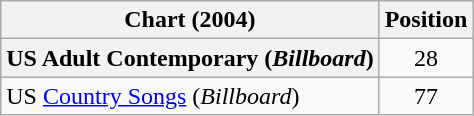<table class="wikitable plainrowheaders" style="text-align:center">
<tr>
<th scope="col">Chart (2004)</th>
<th scope="col">Position</th>
</tr>
<tr>
<th scope="row">US Adult Contemporary (<em>Billboard</em>)</th>
<td>28</td>
</tr>
<tr>
<td align="left">US <a href='#'>Country Songs</a> (<em>Billboard</em>)</td>
<td>77</td>
</tr>
</table>
